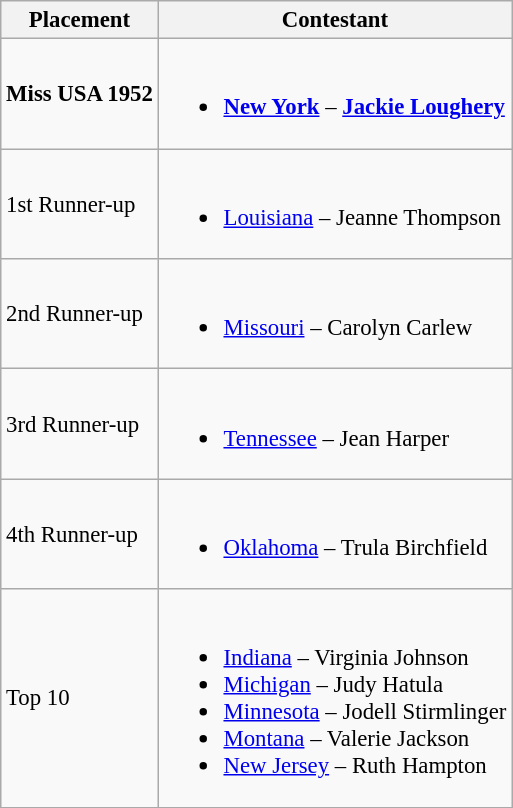<table class="wikitable sortable" style="font-size: 95%;">
<tr>
<th>Placement</th>
<th>Contestant</th>
</tr>
<tr>
<td><strong>Miss USA 1952</strong></td>
<td><br><ul><li> <strong><a href='#'>New York</a></strong> – <strong><a href='#'>Jackie Loughery</a></strong></li></ul></td>
</tr>
<tr>
<td>1st Runner-up</td>
<td><br><ul><li> <a href='#'>Louisiana</a> – Jeanne Thompson</li></ul></td>
</tr>
<tr>
<td>2nd Runner-up</td>
<td><br><ul><li> <a href='#'>Missouri</a> – Carolyn Carlew</li></ul></td>
</tr>
<tr>
<td>3rd Runner-up</td>
<td><br><ul><li> <a href='#'>Tennessee</a> – Jean Harper</li></ul></td>
</tr>
<tr>
<td>4th Runner-up</td>
<td><br><ul><li> <a href='#'>Oklahoma</a> – Trula Birchfield</li></ul></td>
</tr>
<tr>
<td>Top 10</td>
<td><br><ul><li> <a href='#'>Indiana</a> – Virginia Johnson</li><li> <a href='#'>Michigan</a> – Judy Hatula</li><li> <a href='#'>Minnesota</a> – Jodell Stirmlinger</li><li> <a href='#'>Montana</a> – Valerie Jackson</li><li> <a href='#'>New Jersey</a> – Ruth Hampton</li></ul></td>
</tr>
</table>
